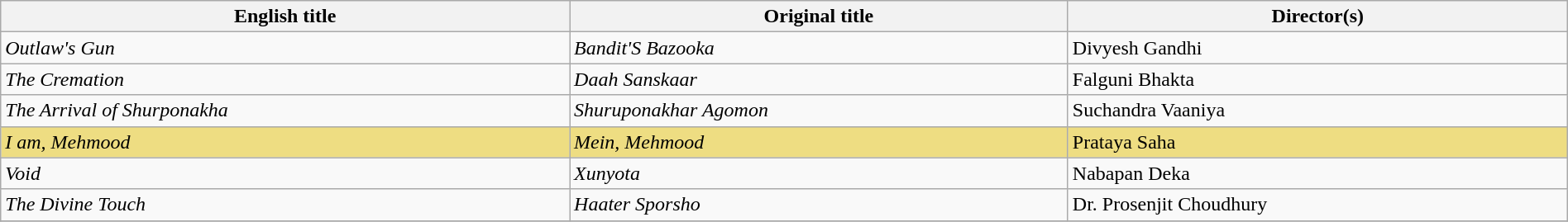<table class="sortable wikitable" style="width:100%; margin-bottom:4px" cellpadding="5">
<tr>
<th scope="col">English title</th>
<th scope="col">Original title</th>
<th scope="col">Director(s)</th>
</tr>
<tr>
<td><em>Outlaw's Gun</em></td>
<td><em>Bandit'S Bazooka</em></td>
<td>Divyesh Gandhi</td>
</tr>
<tr>
<td><em>The Cremation</em></td>
<td><em>Daah Sanskaar</em></td>
<td>Falguni Bhakta</td>
</tr>
<tr>
<td><em>The Arrival of Shurponakha</em></td>
<td><em>Shuruponakhar Agomon</em></td>
<td>Suchandra Vaaniya</td>
</tr>
<tr style="background:#eedd82;">
<td><em>I am, Mehmood</em></td>
<td><em>Mein, Mehmood</em></td>
<td>Prataya Saha</td>
</tr>
<tr>
<td><em>Void</em></td>
<td><em>Xunyota</em></td>
<td>Nabapan Deka</td>
</tr>
<tr>
<td><em>The Divine Touch</em></td>
<td><em>Haater Sporsho</em></td>
<td>Dr. Prosenjit Choudhury</td>
</tr>
<tr>
</tr>
</table>
